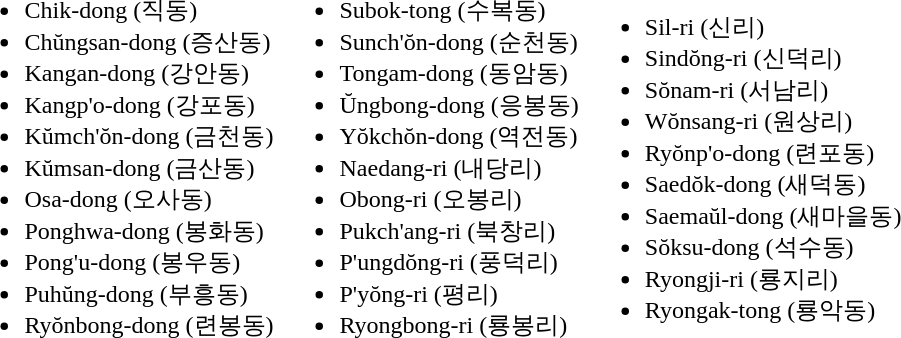<table>
<tr>
<td valign="top"><br><ul><li>Chik-dong (직동)</li><li>Chŭngsan-dong (증산동)</li><li>Kangan-dong (강안동)</li><li>Kangp'o-dong (강포동)</li><li>Kŭmch'ŏn-dong (금천동)</li><li>Kŭmsan-dong (금산동)</li><li>Osa-dong (오사동)</li><li>Ponghwa-dong (봉화동)</li><li>Pong'u-dong (봉우동)</li><li>Puhŭng-dong (부흥동)</li><li>Ryŏnbong-dong (련봉동)</li></ul></td>
<td valign="top"><br><ul><li>Subok-tong (수복동)</li><li>Sunch'ŏn-dong (순천동)</li><li>Tongam-dong (동암동)</li><li>Ŭngbong-dong (응봉동)</li><li>Yŏkchŏn-dong (역전동)</li><li>Naedang-ri (내당리)</li><li>Obong-ri (오봉리)</li><li>Pukch'ang-ri (북창리)</li><li>P'ungdŏng-ri (풍덕리)</li><li>P'yŏng-ri (평리)</li><li>Ryongbong-ri (룡봉리)</li></ul></td>
<td><br><ul><li>Sil-ri (신리)</li><li>Sindŏng-ri (신덕리)</li><li>Sŏnam-ri (서남리)</li><li>Wŏnsang-ri (원상리)</li><li>Ryŏnp'o-dong (련포동)</li><li>Saedŏk-dong (새덕동)</li><li>Saemaŭl-dong (새마을동)</li><li>Sŏksu-dong (석수동)</li><li>Ryongji-ri (룡지리)</li><li>Ryongak-tong (룡악동)</li></ul></td>
</tr>
</table>
